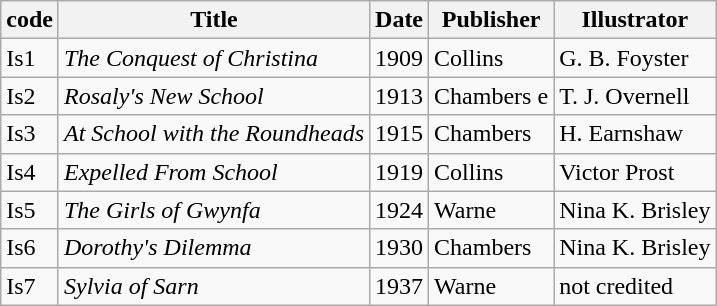<table class="wikitable">
<tr>
<th>code</th>
<th>Title</th>
<th>Date</th>
<th>Publisher</th>
<th>Illustrator</th>
</tr>
<tr>
<td>Is1</td>
<td><em>The Conquest of Christina</em></td>
<td>1909</td>
<td>Collins</td>
<td>G. B. Foyster</td>
</tr>
<tr>
<td>Is2</td>
<td><em>Rosaly's New School</em></td>
<td>1913</td>
<td>Chambers  e</td>
<td>T. J. Overnell</td>
</tr>
<tr>
<td>Is3</td>
<td><em>At School with the Roundheads</em></td>
<td>1915</td>
<td>Chambers</td>
<td>H. Earnshaw</td>
</tr>
<tr>
<td>Is4</td>
<td><em>Expelled From School</em></td>
<td>1919</td>
<td>Collins</td>
<td>Victor Prost</td>
</tr>
<tr>
<td>Is5</td>
<td><em>The Girls of Gwynfa</em></td>
<td>1924</td>
<td>Warne</td>
<td>Nina K. Brisley</td>
</tr>
<tr>
<td>Is6</td>
<td><em>Dorothy's Dilemma</em></td>
<td>1930</td>
<td>Chambers</td>
<td>Nina K. Brisley</td>
</tr>
<tr>
<td>Is7</td>
<td><em>Sylvia of Sarn</em></td>
<td>1937</td>
<td>Warne</td>
<td>not credited</td>
</tr>
</table>
